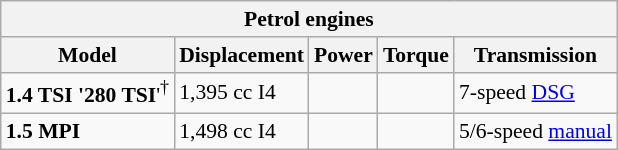<table class="wikitable" style="text-align:left; font-size:90%;">
<tr>
<th colspan="5">Petrol engines</th>
</tr>
<tr>
<th>Model</th>
<th>Displacement</th>
<th>Power</th>
<th>Torque</th>
<th>Transmission</th>
</tr>
<tr>
<td><strong>1.4 TSI '280 TSI</strong>'<sup>†</sup></td>
<td>1,395 cc I4</td>
<td></td>
<td></td>
<td>7-speed <a href='#'>DSG</a></td>
</tr>
<tr>
<td><strong>1.5 MPI</strong></td>
<td>1,498 cc I4</td>
<td></td>
<td></td>
<td>5/6-speed <a href='#'>manual</a></td>
</tr>
</table>
